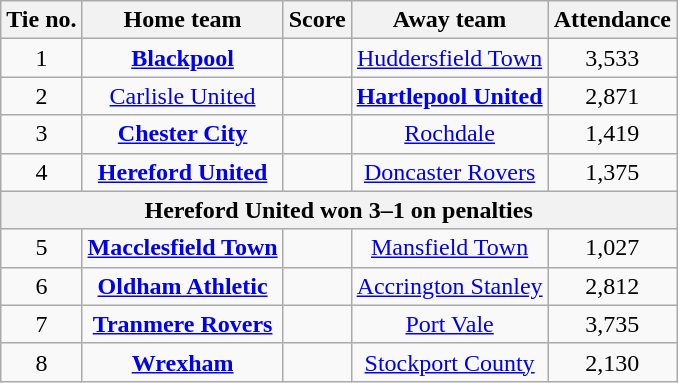<table class="wikitable" style="text-align: center">
<tr>
<th>Tie no.</th>
<th>Home team</th>
<th>Score</th>
<th>Away team</th>
<th>Attendance</th>
</tr>
<tr>
<td>1</td>
<td><strong><a href='#'>Blackpool</a></strong></td>
<td></td>
<td><a href='#'>Huddersfield Town</a></td>
<td>3,533</td>
</tr>
<tr>
<td>2</td>
<td><a href='#'>Carlisle United</a></td>
<td></td>
<td><strong><a href='#'>Hartlepool United</a></strong></td>
<td>2,871</td>
</tr>
<tr>
<td>3</td>
<td><strong><a href='#'>Chester City</a></strong></td>
<td></td>
<td><a href='#'>Rochdale</a></td>
<td>1,419</td>
</tr>
<tr>
<td>4</td>
<td><strong><a href='#'>Hereford United</a></strong></td>
<td></td>
<td><a href='#'>Doncaster Rovers</a></td>
<td>1,375</td>
</tr>
<tr>
<th colspan=5>Hereford United won 3–1 on penalties</th>
</tr>
<tr>
<td>5</td>
<td><strong><a href='#'>Macclesfield Town</a></strong></td>
<td></td>
<td><a href='#'>Mansfield Town</a></td>
<td>1,027</td>
</tr>
<tr>
<td>6</td>
<td><strong><a href='#'>Oldham Athletic</a></strong></td>
<td></td>
<td><a href='#'>Accrington Stanley</a></td>
<td>2,812</td>
</tr>
<tr>
<td>7</td>
<td><strong><a href='#'>Tranmere Rovers</a></strong></td>
<td></td>
<td><a href='#'>Port Vale</a></td>
<td>3,735</td>
</tr>
<tr>
<td>8</td>
<td><strong><a href='#'>Wrexham</a></strong></td>
<td></td>
<td><a href='#'>Stockport County</a></td>
<td>2,130</td>
</tr>
</table>
